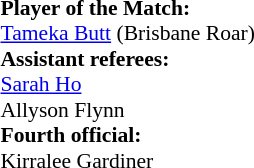<table width=100% style="font-size: 90%">
<tr>
<td><br><strong>Player of the Match:</strong>
<br><a href='#'>Tameka Butt</a> (Brisbane Roar)<br><strong>Assistant referees:</strong><br><a href='#'>Sarah Ho</a><br>Allyson Flynn
<br><strong>Fourth official:</strong><br>Kirralee Gardiner</td>
</tr>
</table>
